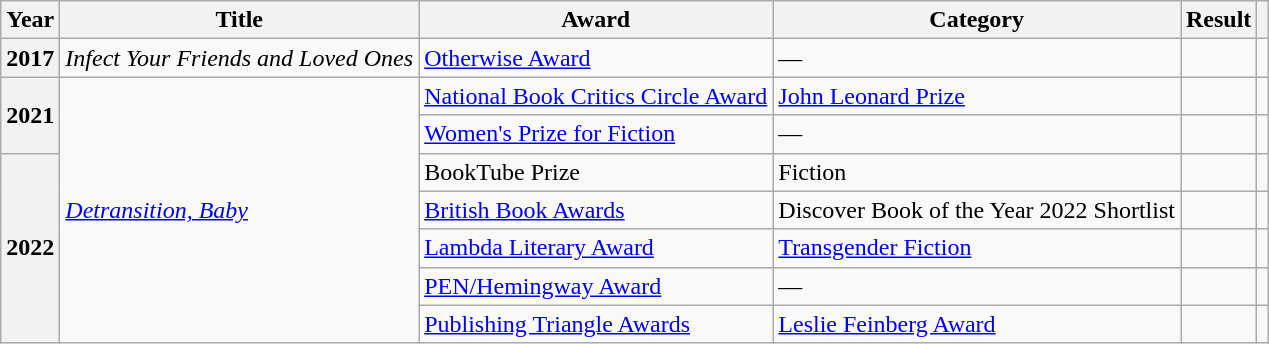<table class="wikitable sortable">
<tr>
<th scope="col">Year</th>
<th>Title</th>
<th>Award</th>
<th>Category</th>
<th>Result</th>
<th></th>
</tr>
<tr>
<th>2017</th>
<td><em>Infect Your Friends and Loved Ones</em></td>
<td><a href='#'>Otherwise Award</a></td>
<td>—</td>
<td></td>
<td></td>
</tr>
<tr>
<th rowspan="2">2021</th>
<td rowspan="7"><em><a href='#'>Detransition, Baby</a></em></td>
<td><a href='#'>National Book Critics Circle Award</a></td>
<td><a href='#'>John Leonard Prize</a></td>
<td></td>
<td></td>
</tr>
<tr>
<td><a href='#'>Women's Prize for Fiction</a></td>
<td>—</td>
<td></td>
<td></td>
</tr>
<tr>
<th rowspan="5">2022</th>
<td>BookTube Prize</td>
<td>Fiction</td>
<td></td>
<td></td>
</tr>
<tr>
<td><a href='#'>British Book Awards</a></td>
<td>Discover Book of the Year 2022 Shortlist</td>
<td></td>
<td></td>
</tr>
<tr>
<td><a href='#'>Lambda Literary Award</a></td>
<td><a href='#'>Transgender Fiction</a></td>
<td></td>
<td></td>
</tr>
<tr>
<td><a href='#'>PEN/Hemingway Award</a></td>
<td>—</td>
<td></td>
<td></td>
</tr>
<tr>
<td><a href='#'>Publishing Triangle Awards</a></td>
<td><a href='#'>Leslie Feinberg Award</a></td>
<td></td>
<td></td>
</tr>
</table>
